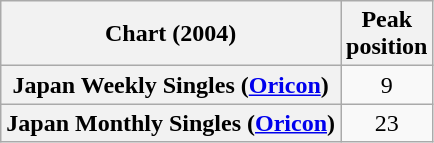<table class="wikitable sortable plainrowheaders" style="text-align:center;">
<tr>
<th scope="col">Chart (2004)</th>
<th scope="col">Peak<br>position</th>
</tr>
<tr>
<th scope="row">Japan Weekly Singles (<a href='#'>Oricon</a>)</th>
<td style="text-align:center;">9</td>
</tr>
<tr>
<th scope="row">Japan Monthly Singles (<a href='#'>Oricon</a>)</th>
<td style="text-align:center;">23</td>
</tr>
</table>
